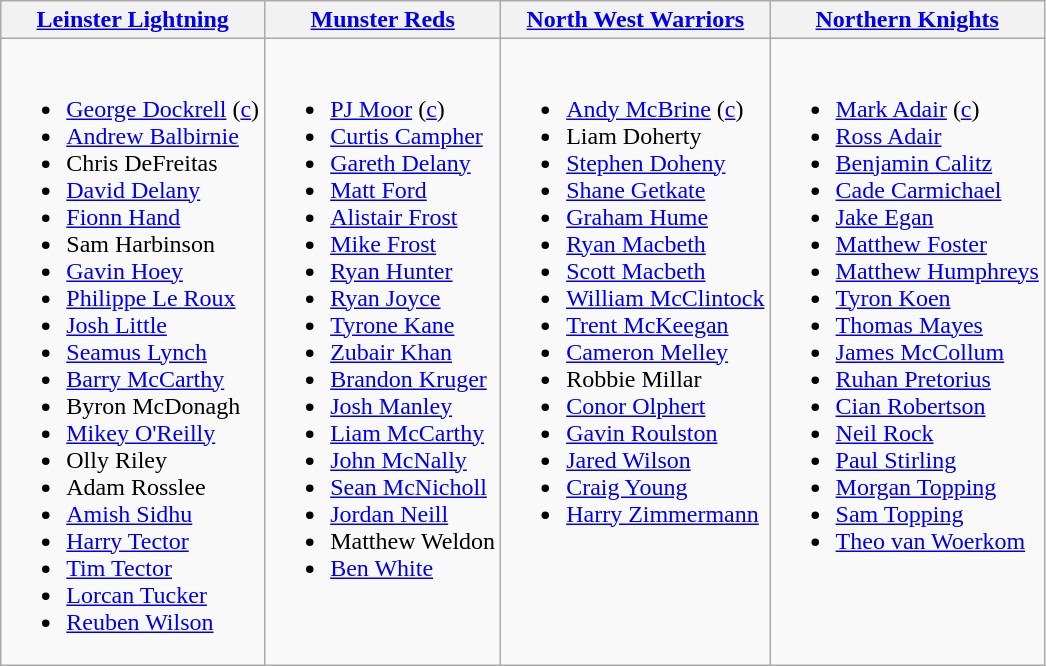<table class="wikitable" style="text-align:left;">
<tr>
<th><a href='#'>Leinster Lightning</a></th>
<th><a href='#'>Munster Reds</a></th>
<th><a href='#'>North West Warriors</a></th>
<th><a href='#'>Northern Knights</a></th>
</tr>
<tr>
<td valign=top><br><ul><li><a href='#'>George Dockrell</a> (<a href='#'>c</a>)</li><li><a href='#'>Andrew Balbirnie</a></li><li>Chris DeFreitas</li><li><a href='#'>David Delany</a></li><li><a href='#'>Fionn Hand</a></li><li>Sam Harbinson</li><li><a href='#'>Gavin Hoey</a></li><li><a href='#'>Philippe Le Roux</a></li><li><a href='#'>Josh Little</a></li><li><a href='#'>Seamus Lynch</a></li><li><a href='#'>Barry McCarthy</a></li><li>Byron McDonagh</li><li><a href='#'>Mikey O'Reilly</a></li><li>Olly Riley</li><li>Adam Rosslee</li><li><a href='#'>Amish Sidhu</a></li><li><a href='#'>Harry Tector</a></li><li><a href='#'>Tim Tector</a></li><li><a href='#'>Lorcan Tucker</a></li><li><a href='#'>Reuben Wilson</a></li></ul></td>
<td valign=top><br><ul><li><a href='#'>PJ Moor</a> (<a href='#'>c</a>)</li><li><a href='#'>Curtis Campher</a></li><li><a href='#'>Gareth Delany</a></li><li><a href='#'>Matt Ford</a></li><li><a href='#'>Alistair Frost</a></li><li><a href='#'>Mike Frost</a></li><li><a href='#'>Ryan Hunter</a></li><li><a href='#'>Ryan Joyce</a></li><li><a href='#'>Tyrone Kane</a></li><li><a href='#'>Zubair Khan</a></li><li><a href='#'>Brandon Kruger</a></li><li><a href='#'>Josh Manley</a></li><li><a href='#'>Liam McCarthy</a></li><li><a href='#'>John McNally</a></li><li><a href='#'>Sean McNicholl</a></li><li><a href='#'>Jordan Neill</a></li><li>Matthew Weldon</li><li><a href='#'>Ben White</a></li></ul></td>
<td valign=top><br><ul><li><a href='#'>Andy McBrine</a> (<a href='#'>c</a>)</li><li>Liam Doherty</li><li><a href='#'>Stephen Doheny</a></li><li><a href='#'>Shane Getkate</a></li><li><a href='#'>Graham Hume</a></li><li><a href='#'>Ryan Macbeth</a></li><li><a href='#'>Scott Macbeth</a></li><li><a href='#'>William McClintock</a></li><li><a href='#'>Trent McKeegan</a></li><li><a href='#'>Cameron Melley</a></li><li>Robbie Millar</li><li><a href='#'>Conor Olphert</a></li><li><a href='#'>Gavin Roulston</a></li><li><a href='#'>Jared Wilson</a></li><li><a href='#'>Craig Young</a></li><li><a href='#'>Harry Zimmermann</a></li></ul></td>
<td valign=top><br><ul><li><a href='#'>Mark Adair</a> (<a href='#'>c</a>)</li><li><a href='#'>Ross Adair</a></li><li><a href='#'>Benjamin Calitz</a></li><li><a href='#'>Cade Carmichael</a></li><li><a href='#'>Jake Egan</a></li><li><a href='#'>Matthew Foster</a></li><li><a href='#'>Matthew Humphreys</a></li><li><a href='#'>Tyron Koen</a></li><li><a href='#'>Thomas Mayes</a></li><li><a href='#'>James McCollum</a></li><li><a href='#'>Ruhan Pretorius</a></li><li><a href='#'>Cian Robertson</a></li><li><a href='#'>Neil Rock</a></li><li><a href='#'>Paul Stirling</a></li><li><a href='#'>Morgan Topping</a></li><li><a href='#'>Sam Topping</a></li><li><a href='#'>Theo van Woerkom</a></li></ul></td>
</tr>
</table>
